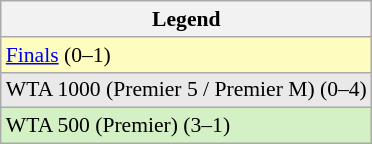<table class=wikitable style=font-size:90%>
<tr>
<th>Legend</th>
</tr>
<tr>
<td bgcolor="fffcc"><a href='#'>Finals</a> (0–1)</td>
</tr>
<tr>
<td bgcolor="e9e9e9">WTA 1000 (Premier 5 / Premier M) (0–4)</td>
</tr>
<tr>
<td bgcolor="d4f1c5">WTA 500 (Premier) (3–1)</td>
</tr>
</table>
